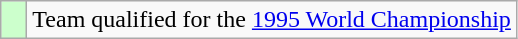<table class="wikitable">
<tr>
<td width=10px bgcolor=#ccffcc></td>
<td>Team qualified for the <a href='#'>1995 World Championship</a></td>
</tr>
</table>
